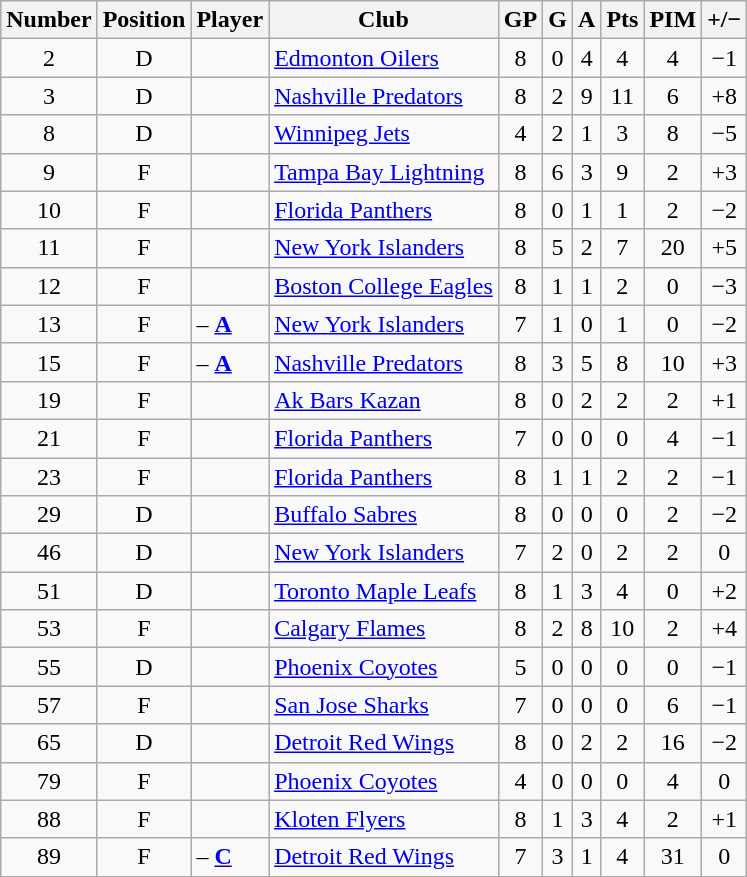<table class="wikitable sortable" style="text-align: center; border: 1px solid; border-spacing=0;">
<tr>
<th>Number</th>
<th>Position</th>
<th>Player</th>
<th>Club</th>
<th>GP</th>
<th>G</th>
<th>A</th>
<th>Pts</th>
<th>PIM</th>
<th>+/−</th>
</tr>
<tr>
<td>2</td>
<td>D</td>
<td align=left></td>
<td align=left> <a href='#'>Edmonton Oilers</a></td>
<td>8</td>
<td>0</td>
<td>4</td>
<td>4</td>
<td>4</td>
<td>−1</td>
</tr>
<tr>
<td>3</td>
<td>D</td>
<td align=left></td>
<td align=left> <a href='#'>Nashville Predators</a></td>
<td>8</td>
<td>2</td>
<td>9</td>
<td>11</td>
<td>6</td>
<td>+8</td>
</tr>
<tr>
<td>8</td>
<td>D</td>
<td align=left></td>
<td align=left> <a href='#'>Winnipeg Jets</a></td>
<td>4</td>
<td>2</td>
<td>1</td>
<td>3</td>
<td>8</td>
<td>−5</td>
</tr>
<tr>
<td>9</td>
<td>F</td>
<td align=left></td>
<td align=left> <a href='#'>Tampa Bay Lightning</a></td>
<td>8</td>
<td>6</td>
<td>3</td>
<td>9</td>
<td>2</td>
<td>+3</td>
</tr>
<tr>
<td>10</td>
<td>F</td>
<td align=left></td>
<td align=left> <a href='#'>Florida Panthers</a></td>
<td>8</td>
<td>0</td>
<td>1</td>
<td>1</td>
<td>2</td>
<td>−2</td>
</tr>
<tr>
<td>11</td>
<td>F</td>
<td align=left></td>
<td align=left> <a href='#'>New York Islanders</a></td>
<td>8</td>
<td>5</td>
<td>2</td>
<td>7</td>
<td>20</td>
<td>+5</td>
</tr>
<tr>
<td>12</td>
<td>F</td>
<td align=left></td>
<td align=left> <a href='#'>Boston College Eagles</a></td>
<td>8</td>
<td>1</td>
<td>1</td>
<td>2</td>
<td>0</td>
<td>−3</td>
</tr>
<tr>
<td>13</td>
<td>F</td>
<td align=left> – <strong><a href='#'>A</a></strong></td>
<td align=left> <a href='#'>New York Islanders</a></td>
<td>7</td>
<td>1</td>
<td>0</td>
<td>1</td>
<td>0</td>
<td>−2</td>
</tr>
<tr>
<td>15</td>
<td>F</td>
<td align=left> – <strong><a href='#'>A</a></strong></td>
<td align=left> <a href='#'>Nashville Predators</a></td>
<td>8</td>
<td>3</td>
<td>5</td>
<td>8</td>
<td>10</td>
<td>+3</td>
</tr>
<tr>
<td>19</td>
<td>F</td>
<td align=left></td>
<td align=left> <a href='#'>Ak Bars Kazan</a></td>
<td>8</td>
<td>0</td>
<td>2</td>
<td>2</td>
<td>2</td>
<td>+1</td>
</tr>
<tr>
<td>21</td>
<td>F</td>
<td align=left></td>
<td align=left> <a href='#'>Florida Panthers</a></td>
<td>7</td>
<td>0</td>
<td>0</td>
<td>0</td>
<td>4</td>
<td>−1</td>
</tr>
<tr>
<td>23</td>
<td>F</td>
<td align=left></td>
<td align=left> <a href='#'>Florida Panthers</a></td>
<td>8</td>
<td>1</td>
<td>1</td>
<td>2</td>
<td>2</td>
<td>−1</td>
</tr>
<tr>
<td>29</td>
<td>D</td>
<td align=left></td>
<td align=left> <a href='#'>Buffalo Sabres</a></td>
<td>8</td>
<td>0</td>
<td>0</td>
<td>0</td>
<td>2</td>
<td>−2</td>
</tr>
<tr>
<td>46</td>
<td>D</td>
<td align=left></td>
<td align=left> <a href='#'>New York Islanders</a></td>
<td>7</td>
<td>2</td>
<td>0</td>
<td>2</td>
<td>2</td>
<td>0</td>
</tr>
<tr>
<td>51</td>
<td>D</td>
<td align=left></td>
<td align=left> <a href='#'>Toronto Maple Leafs</a></td>
<td>8</td>
<td>1</td>
<td>3</td>
<td>4</td>
<td>0</td>
<td>+2</td>
</tr>
<tr>
<td>53</td>
<td>F</td>
<td align=left></td>
<td align=left> <a href='#'>Calgary Flames</a></td>
<td>8</td>
<td>2</td>
<td>8</td>
<td>10</td>
<td>2</td>
<td>+4</td>
</tr>
<tr>
<td>55</td>
<td>D</td>
<td align=left></td>
<td align=left> <a href='#'>Phoenix Coyotes</a></td>
<td>5</td>
<td>0</td>
<td>0</td>
<td>0</td>
<td>0</td>
<td>−1</td>
</tr>
<tr>
<td>57</td>
<td>F</td>
<td align=left></td>
<td align=left> <a href='#'>San Jose Sharks</a></td>
<td>7</td>
<td>0</td>
<td>0</td>
<td>0</td>
<td>6</td>
<td>−1</td>
</tr>
<tr>
<td>65</td>
<td>D</td>
<td align=left></td>
<td align=left> <a href='#'>Detroit Red Wings</a></td>
<td>8</td>
<td>0</td>
<td>2</td>
<td>2</td>
<td>16</td>
<td>−2</td>
</tr>
<tr>
<td>79</td>
<td>F</td>
<td align=left></td>
<td align=left> <a href='#'>Phoenix Coyotes</a></td>
<td>4</td>
<td>0</td>
<td>0</td>
<td>0</td>
<td>4</td>
<td>0</td>
</tr>
<tr>
<td>88</td>
<td>F</td>
<td align=left></td>
<td align=left> <a href='#'>Kloten Flyers</a></td>
<td>8</td>
<td>1</td>
<td>3</td>
<td>4</td>
<td>2</td>
<td>+1</td>
</tr>
<tr>
<td>89</td>
<td>F</td>
<td align=left> – <strong><a href='#'>C</a></strong></td>
<td align=left> <a href='#'>Detroit Red Wings</a></td>
<td>7</td>
<td>3</td>
<td>1</td>
<td>4</td>
<td>31</td>
<td>0</td>
</tr>
</table>
